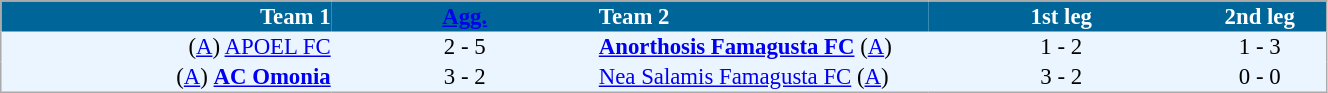<table cellspacing="0" style="background: #EBF5FF; border: 1px #aaa solid; border-collapse: collapse; font-size: 95%;" width=70%>
<tr bgcolor=#006699 style="color:white;">
<th width=25% align="right">Team 1</th>
<th width=20% align="center"><a href='#'>Agg.</a></th>
<th width=25% align="left">Team 2</th>
<th width=20% align="center">1st leg</th>
<th width=20% align="center">2nd leg</th>
</tr>
<tr>
<td align=right>(<a href='#'>A</a>) <a href='#'>APOEL FC</a></td>
<td align=center>2 - 5</td>
<td align=left><strong><a href='#'>Anorthosis Famagusta FC</a></strong> (<a href='#'>A</a>)</td>
<td align=center>1 - 2</td>
<td align=center>1 - 3</td>
</tr>
<tr>
<td align=right>(<a href='#'>A</a>) <strong><a href='#'>AC Omonia</a></strong></td>
<td align=center>3 - 2</td>
<td align=left><a href='#'>Nea Salamis Famagusta FC</a> (<a href='#'>A</a>)</td>
<td align=center>3 - 2</td>
<td align=center>0 - 0</td>
</tr>
<tr>
</tr>
</table>
